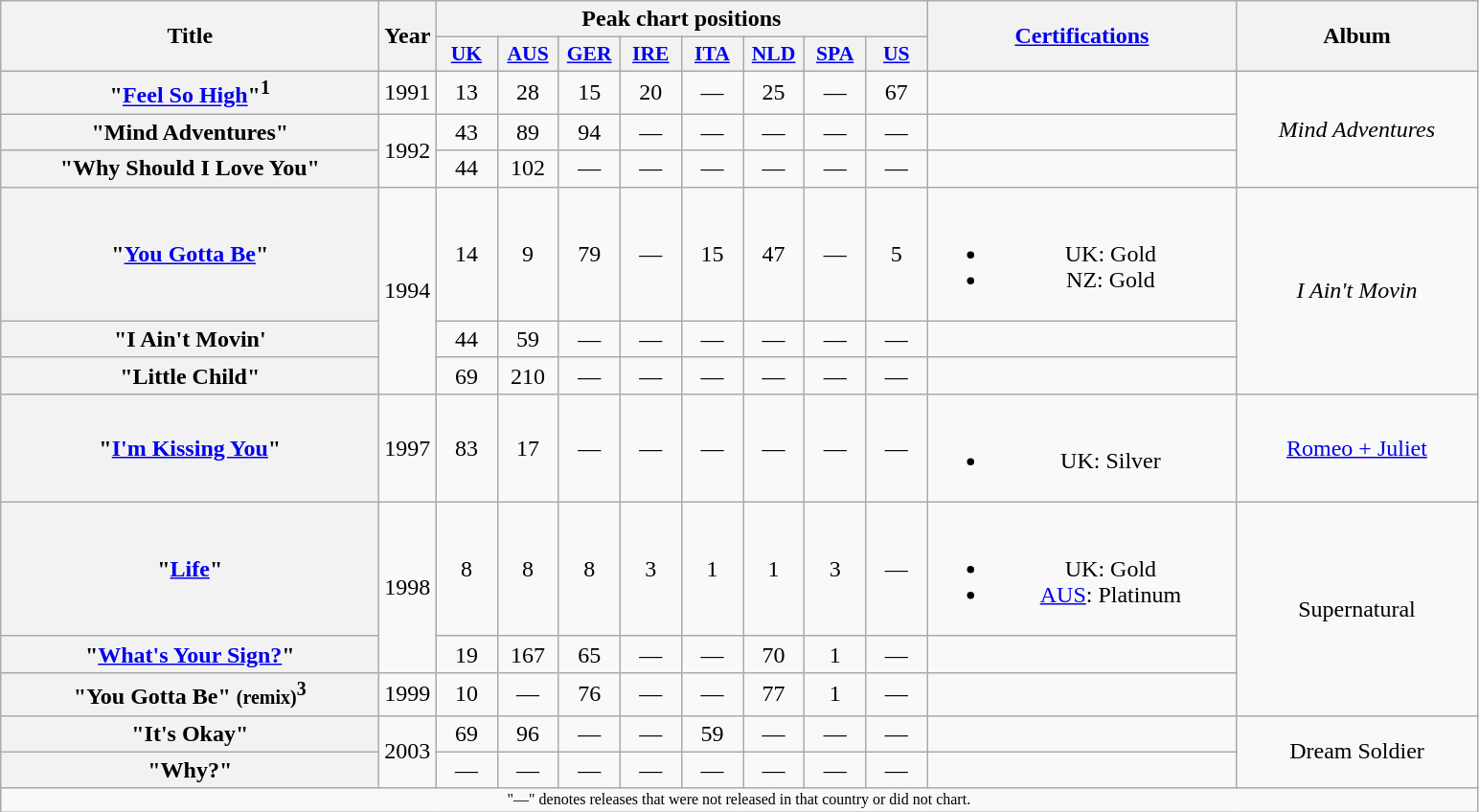<table class="wikitable plainrowheaders" style="text-align:center;">
<tr>
<th scope="col" rowspan="2" style="width:16em;">Title</th>
<th scope="col" rowspan="2">Year</th>
<th scope="col" colspan="8">Peak chart positions</th>
<th scope="col" rowspan="2" style="width:13em;"><a href='#'>Certifications</a></th>
<th scope="col" rowspan="2" style="width:10em;">Album</th>
</tr>
<tr>
<th scope="col" style="width:2.5em;font-size:90%;"><a href='#'>UK</a><br></th>
<th scope="col" style="width:2.5em;font-size:90%;"><a href='#'>AUS</a><br></th>
<th scope="col" style="width:2.5em;font-size:90%;"><a href='#'>GER</a><br></th>
<th scope="col" style="width:2.5em;font-size:90%;"><a href='#'>IRE</a><br></th>
<th scope="col" style="width:2.5em;font-size:90%;"><a href='#'>ITA</a><br></th>
<th scope="col" style="width:2.5em;font-size:90%;"><a href='#'>NLD</a><br></th>
<th scope="col" style="width:2.5em;font-size:90%;"><a href='#'>SPA</a><br></th>
<th scope="col" style="width:2.5em;font-size:90%;"><a href='#'>US</a><br></th>
</tr>
<tr>
<th scope="row">"<a href='#'>Feel So High</a>"<sup>1</sup></th>
<td>1991</td>
<td>13</td>
<td>28</td>
<td>15</td>
<td>20</td>
<td>—</td>
<td>25</td>
<td>—</td>
<td>67</td>
<td></td>
<td rowspan="3"><em>Mind Adventures</em></td>
</tr>
<tr>
<th scope="row">"Mind Adventures"</th>
<td rowspan="2">1992</td>
<td>43</td>
<td>89</td>
<td>94</td>
<td>—</td>
<td>—</td>
<td>—</td>
<td>—</td>
<td>—</td>
<td></td>
</tr>
<tr>
<th scope="row">"Why Should I Love You"</th>
<td>44</td>
<td>102</td>
<td>—</td>
<td>—</td>
<td>—</td>
<td>—</td>
<td>—</td>
<td>—</td>
<td></td>
</tr>
<tr>
<th scope="row">"<a href='#'>You Gotta Be</a>"</th>
<td rowspan="3">1994</td>
<td>14</td>
<td>9</td>
<td>79</td>
<td>—</td>
<td>15</td>
<td>47</td>
<td>—</td>
<td>5</td>
<td><br><ul><li>UK: Gold</li><li>NZ: Gold</li></ul></td>
<td rowspan="3"><em>I Ain't Movin<strong></td>
</tr>
<tr>
<th scope="row">"I Ain't Movin'</th>
<td>44</td>
<td>59</td>
<td>—</td>
<td>—</td>
<td>—</td>
<td>—</td>
<td>—</td>
<td>—</td>
<td></td>
</tr>
<tr>
<th scope="row">"Little Child"</th>
<td>69</td>
<td>210</td>
<td>—</td>
<td>—</td>
<td>—</td>
<td>—</td>
<td>—</td>
<td>—</td>
<td></td>
</tr>
<tr>
<th scope="row">"<a href='#'>I'm Kissing You</a>"</th>
<td>1997</td>
<td>83</td>
<td>17</td>
<td>—</td>
<td>—</td>
<td>—</td>
<td>—</td>
<td>—</td>
<td>—</td>
<td><br><ul><li>UK: Silver</li></ul></td>
<td></em><a href='#'>Romeo + Juliet</a><em></td>
</tr>
<tr>
<th scope="row">"<a href='#'>Life</a>"</th>
<td rowspan="2">1998</td>
<td>8</td>
<td>8</td>
<td>8</td>
<td>3</td>
<td>1</td>
<td>1</td>
<td>3</td>
<td>—</td>
<td><br><ul><li>UK: Gold</li><li><a href='#'>AUS</a>: Platinum</li></ul></td>
<td rowspan="3"></em>Supernatural<em></td>
</tr>
<tr>
<th scope="row">"<a href='#'>What's Your Sign?</a>"</th>
<td>19</td>
<td>167</td>
<td>65</td>
<td>—</td>
<td>—</td>
<td>70</td>
<td>1</td>
<td>—</td>
<td></td>
</tr>
<tr>
<th scope="row">"You Gotta Be" <small>(remix)</small><sup>3</sup></th>
<td>1999</td>
<td>10</td>
<td>—</td>
<td>76</td>
<td>—</td>
<td>—</td>
<td>77</td>
<td>1</td>
<td>—</td>
<td></td>
</tr>
<tr>
<th scope="row">"It's Okay"</th>
<td rowspan="2">2003</td>
<td>69</td>
<td>96</td>
<td>—</td>
<td>—</td>
<td>59</td>
<td>—</td>
<td>—</td>
<td>—</td>
<td></td>
<td rowspan="2"></em>Dream Soldier<em></td>
</tr>
<tr>
<th scope="row">"Why?"</th>
<td>—</td>
<td>—</td>
<td>—</td>
<td>—</td>
<td>—</td>
<td>—</td>
<td>—</td>
<td>—</td>
<td></td>
</tr>
<tr>
<td colspan="12" style="font-size:8pt;">"—" denotes releases that were not released in that country or did not chart.</td>
</tr>
</table>
